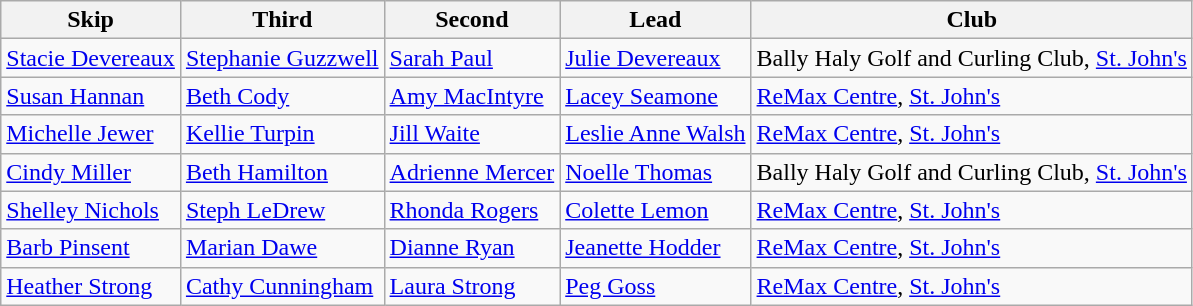<table class="wikitable" border="1">
<tr>
<th>Skip</th>
<th>Third</th>
<th>Second</th>
<th>Lead</th>
<th>Club</th>
</tr>
<tr>
<td><a href='#'>Stacie Devereaux</a></td>
<td><a href='#'>Stephanie Guzzwell</a></td>
<td><a href='#'>Sarah Paul</a></td>
<td><a href='#'>Julie Devereaux</a></td>
<td>Bally Haly Golf and Curling Club, <a href='#'>St. John's</a></td>
</tr>
<tr>
<td><a href='#'>Susan Hannan</a></td>
<td><a href='#'>Beth Cody</a></td>
<td><a href='#'>Amy MacIntyre</a></td>
<td><a href='#'>Lacey Seamone</a></td>
<td><a href='#'>ReMax Centre</a>, <a href='#'>St. John's</a></td>
</tr>
<tr>
<td><a href='#'>Michelle Jewer</a></td>
<td><a href='#'>Kellie Turpin</a></td>
<td><a href='#'>Jill Waite</a></td>
<td><a href='#'>Leslie Anne Walsh</a></td>
<td><a href='#'>ReMax Centre</a>, <a href='#'>St. John's</a></td>
</tr>
<tr>
<td><a href='#'>Cindy Miller</a></td>
<td><a href='#'>Beth Hamilton</a></td>
<td><a href='#'>Adrienne Mercer</a></td>
<td><a href='#'>Noelle Thomas</a></td>
<td>Bally Haly Golf and Curling Club, <a href='#'>St. John's</a></td>
</tr>
<tr>
<td><a href='#'>Shelley Nichols</a></td>
<td><a href='#'>Steph LeDrew</a></td>
<td><a href='#'>Rhonda Rogers</a></td>
<td><a href='#'>Colette Lemon</a></td>
<td><a href='#'>ReMax Centre</a>, <a href='#'>St. John's</a></td>
</tr>
<tr>
<td><a href='#'>Barb Pinsent</a></td>
<td><a href='#'>Marian Dawe</a></td>
<td><a href='#'>Dianne Ryan</a></td>
<td><a href='#'>Jeanette Hodder</a></td>
<td><a href='#'>ReMax Centre</a>, <a href='#'>St. John's</a></td>
</tr>
<tr>
<td><a href='#'>Heather Strong</a></td>
<td><a href='#'>Cathy Cunningham</a></td>
<td><a href='#'>Laura Strong</a></td>
<td><a href='#'>Peg Goss</a></td>
<td><a href='#'>ReMax Centre</a>, <a href='#'>St. John's</a></td>
</tr>
</table>
